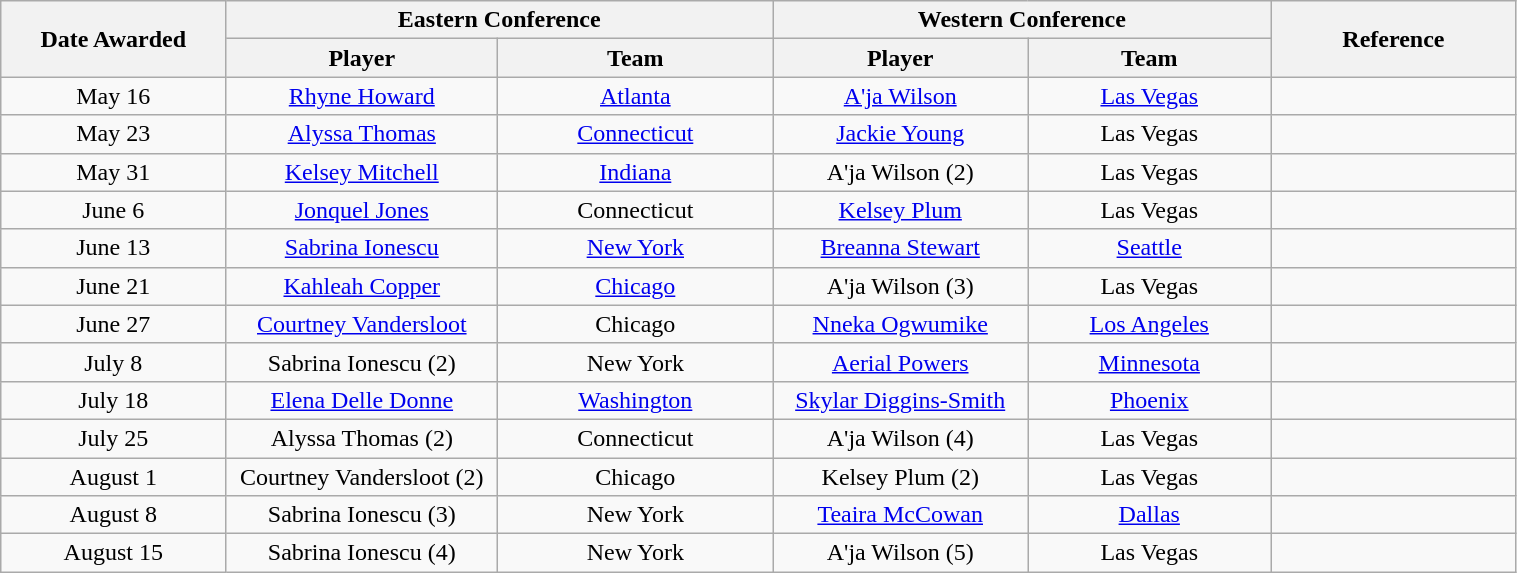<table class="wikitable" style="width: 80%; text-align:center;">
<tr>
<th rowspan=2 width=60>Date Awarded</th>
<th colspan=2 width=120>Eastern Conference</th>
<th colspan=2 width=120>Western Conference</th>
<th rowspan=2 width=50>Reference</th>
</tr>
<tr>
<th width=60>Player</th>
<th width=60>Team</th>
<th width=60>Player</th>
<th width=60>Team</th>
</tr>
<tr>
<td>May 16</td>
<td><a href='#'>Rhyne Howard</a></td>
<td><a href='#'>Atlanta</a></td>
<td><a href='#'>A'ja Wilson</a></td>
<td><a href='#'>Las Vegas</a></td>
<td></td>
</tr>
<tr>
<td>May 23</td>
<td><a href='#'>Alyssa Thomas</a></td>
<td><a href='#'>Connecticut</a></td>
<td><a href='#'>Jackie Young</a></td>
<td>Las Vegas</td>
<td></td>
</tr>
<tr>
<td>May 31</td>
<td><a href='#'>Kelsey Mitchell</a></td>
<td><a href='#'>Indiana</a></td>
<td>A'ja Wilson (2)</td>
<td>Las Vegas</td>
<td></td>
</tr>
<tr>
<td>June 6</td>
<td><a href='#'>Jonquel Jones</a></td>
<td>Connecticut</td>
<td><a href='#'>Kelsey Plum</a></td>
<td>Las Vegas</td>
<td></td>
</tr>
<tr>
<td>June 13</td>
<td><a href='#'>Sabrina Ionescu</a></td>
<td><a href='#'>New York</a></td>
<td><a href='#'>Breanna Stewart</a></td>
<td><a href='#'>Seattle</a></td>
<td></td>
</tr>
<tr>
<td>June 21</td>
<td><a href='#'>Kahleah Copper</a></td>
<td><a href='#'>Chicago</a></td>
<td>A'ja Wilson (3)</td>
<td>Las Vegas</td>
<td></td>
</tr>
<tr>
<td>June 27</td>
<td><a href='#'>Courtney Vandersloot</a></td>
<td>Chicago</td>
<td><a href='#'>Nneka Ogwumike</a></td>
<td><a href='#'>Los Angeles</a></td>
<td></td>
</tr>
<tr>
<td>July 8</td>
<td>Sabrina Ionescu (2)</td>
<td>New York</td>
<td><a href='#'>Aerial Powers</a></td>
<td><a href='#'>Minnesota</a></td>
<td></td>
</tr>
<tr>
<td>July 18</td>
<td><a href='#'>Elena Delle Donne</a></td>
<td><a href='#'>Washington</a></td>
<td><a href='#'>Skylar Diggins-Smith</a></td>
<td><a href='#'>Phoenix</a></td>
<td></td>
</tr>
<tr>
<td>July 25</td>
<td>Alyssa Thomas (2)</td>
<td>Connecticut</td>
<td>A'ja Wilson (4)</td>
<td>Las Vegas</td>
<td></td>
</tr>
<tr>
<td>August 1</td>
<td>Courtney Vandersloot (2)</td>
<td>Chicago</td>
<td>Kelsey Plum (2)</td>
<td>Las Vegas</td>
<td></td>
</tr>
<tr>
<td>August 8</td>
<td>Sabrina Ionescu (3)</td>
<td>New York</td>
<td><a href='#'>Teaira McCowan</a></td>
<td><a href='#'>Dallas</a></td>
<td></td>
</tr>
<tr>
<td>August 15</td>
<td>Sabrina Ionescu (4)</td>
<td>New York</td>
<td>A'ja Wilson (5)</td>
<td>Las Vegas</td>
<td></td>
</tr>
</table>
